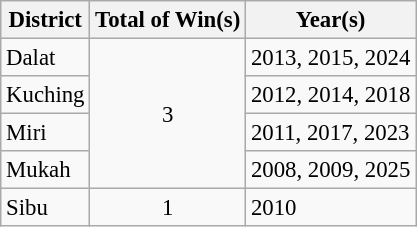<table class="wikitable sortable" style="font-size: 95%;">
<tr>
<th>District</th>
<th>Total of Win(s)</th>
<th>Year(s)</th>
</tr>
<tr>
<td>Dalat</td>
<td rowspan="4" style="text-align:center;">3</td>
<td>2013, 2015, 2024</td>
</tr>
<tr>
<td>Kuching</td>
<td>2012, 2014, 2018</td>
</tr>
<tr>
<td>Miri</td>
<td>2011, 2017, 2023</td>
</tr>
<tr>
<td>Mukah</td>
<td>2008, 2009, 2025</td>
</tr>
<tr>
<td>Sibu</td>
<td style="text-align:center;">1</td>
<td>2010</td>
</tr>
</table>
